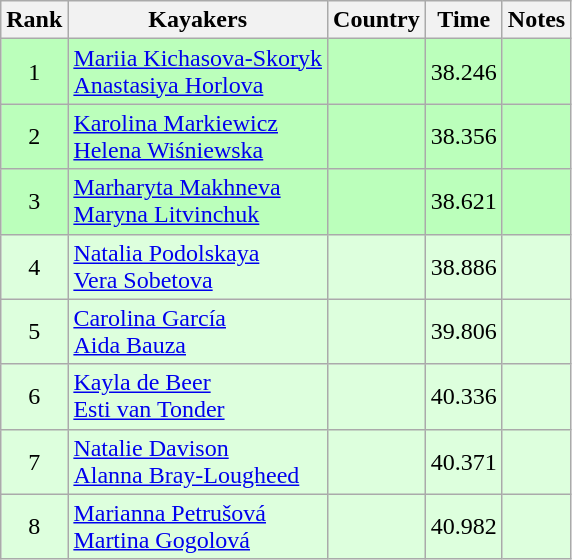<table class="wikitable" style="text-align:center">
<tr>
<th>Rank</th>
<th>Kayakers</th>
<th>Country</th>
<th>Time</th>
<th>Notes</th>
</tr>
<tr bgcolor=bbffbb>
<td>1</td>
<td align="left"><a href='#'>Mariia Kichasova-Skoryk</a><br><a href='#'>Anastasiya Horlova</a></td>
<td align="left"></td>
<td>38.246</td>
<td></td>
</tr>
<tr bgcolor=bbffbb>
<td>2</td>
<td align="left"><a href='#'>Karolina Markiewicz</a><br><a href='#'>Helena Wiśniewska</a></td>
<td align="left"></td>
<td>38.356</td>
<td></td>
</tr>
<tr bgcolor=bbffbb>
<td>3</td>
<td align="left"><a href='#'>Marharyta Makhneva</a><br><a href='#'>Maryna Litvinchuk</a></td>
<td align="left"></td>
<td>38.621</td>
<td></td>
</tr>
<tr bgcolor=ddffdd>
<td>4</td>
<td align="left"><a href='#'>Natalia Podolskaya</a><br><a href='#'>Vera Sobetova</a></td>
<td align="left"></td>
<td>38.886</td>
<td></td>
</tr>
<tr bgcolor=ddffdd>
<td>5</td>
<td align="left"><a href='#'>Carolina García</a><br><a href='#'>Aida Bauza</a></td>
<td align="left"></td>
<td>39.806</td>
<td></td>
</tr>
<tr bgcolor=ddffdd>
<td>6</td>
<td align="left"><a href='#'>Kayla de Beer</a><br><a href='#'>Esti van Tonder</a></td>
<td align="left"></td>
<td>40.336</td>
<td></td>
</tr>
<tr bgcolor=ddffdd>
<td>7</td>
<td align="left"><a href='#'>Natalie Davison</a><br><a href='#'>Alanna Bray-Lougheed</a></td>
<td align="left"></td>
<td>40.371</td>
<td></td>
</tr>
<tr bgcolor=ddffdd>
<td>8</td>
<td align="left"><a href='#'>Marianna Petrušová</a><br><a href='#'>Martina Gogolová</a></td>
<td align="left"></td>
<td>40.982</td>
<td></td>
</tr>
</table>
